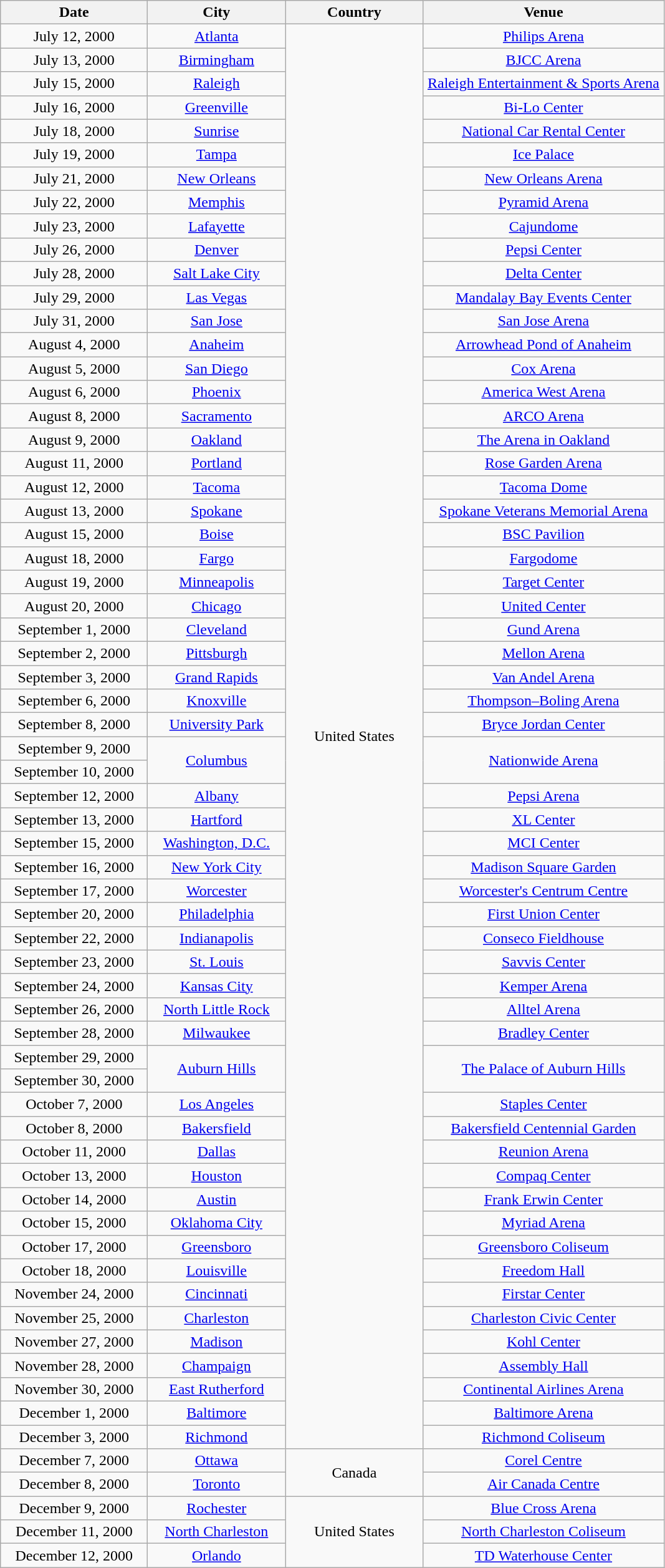<table class="wikitable" style="text-align:center;">
<tr>
<th width="150">Date</th>
<th width="140">City</th>
<th width="140">Country</th>
<th width="250">Venue</th>
</tr>
<tr>
<td>July 12, 2000</td>
<td><a href='#'>Atlanta</a></td>
<td rowspan="60">United States</td>
<td><a href='#'>Philips Arena</a></td>
</tr>
<tr>
<td>July 13, 2000</td>
<td><a href='#'>Birmingham</a></td>
<td><a href='#'>BJCC Arena</a></td>
</tr>
<tr>
<td>July 15, 2000</td>
<td><a href='#'>Raleigh</a></td>
<td><a href='#'>Raleigh Entertainment & Sports Arena</a></td>
</tr>
<tr>
<td>July 16, 2000</td>
<td><a href='#'>Greenville</a></td>
<td><a href='#'>Bi-Lo Center</a></td>
</tr>
<tr>
<td>July 18, 2000</td>
<td><a href='#'>Sunrise</a></td>
<td><a href='#'>National Car Rental Center</a></td>
</tr>
<tr>
<td>July 19, 2000</td>
<td><a href='#'>Tampa</a></td>
<td><a href='#'>Ice Palace</a></td>
</tr>
<tr>
<td>July 21, 2000</td>
<td><a href='#'>New Orleans</a></td>
<td><a href='#'>New Orleans Arena</a></td>
</tr>
<tr>
<td>July 22, 2000</td>
<td><a href='#'>Memphis</a></td>
<td><a href='#'>Pyramid Arena</a></td>
</tr>
<tr>
<td>July 23, 2000</td>
<td><a href='#'>Lafayette</a></td>
<td><a href='#'>Cajundome</a></td>
</tr>
<tr>
<td>July 26, 2000</td>
<td><a href='#'>Denver</a></td>
<td><a href='#'>Pepsi Center</a></td>
</tr>
<tr>
<td>July 28, 2000</td>
<td><a href='#'>Salt Lake City</a></td>
<td><a href='#'>Delta Center</a></td>
</tr>
<tr>
<td>July 29, 2000</td>
<td><a href='#'>Las Vegas</a></td>
<td><a href='#'>Mandalay Bay Events Center</a></td>
</tr>
<tr>
<td>July 31, 2000</td>
<td><a href='#'>San Jose</a></td>
<td><a href='#'>San Jose Arena</a></td>
</tr>
<tr>
<td>August 4, 2000</td>
<td><a href='#'>Anaheim</a></td>
<td><a href='#'>Arrowhead Pond of Anaheim</a></td>
</tr>
<tr>
<td>August 5, 2000</td>
<td><a href='#'>San Diego</a></td>
<td><a href='#'>Cox Arena</a></td>
</tr>
<tr>
<td>August 6, 2000</td>
<td><a href='#'>Phoenix</a></td>
<td><a href='#'>America West Arena</a></td>
</tr>
<tr>
<td>August 8, 2000</td>
<td><a href='#'>Sacramento</a></td>
<td><a href='#'>ARCO Arena</a></td>
</tr>
<tr>
<td>August 9, 2000</td>
<td><a href='#'>Oakland</a></td>
<td><a href='#'>The Arena in Oakland</a></td>
</tr>
<tr>
<td>August 11, 2000</td>
<td><a href='#'>Portland</a></td>
<td><a href='#'>Rose Garden Arena</a></td>
</tr>
<tr>
<td>August 12, 2000</td>
<td><a href='#'>Tacoma</a></td>
<td><a href='#'>Tacoma Dome</a></td>
</tr>
<tr>
<td>August 13, 2000</td>
<td><a href='#'>Spokane</a></td>
<td><a href='#'>Spokane Veterans Memorial Arena</a></td>
</tr>
<tr>
<td>August 15, 2000</td>
<td><a href='#'>Boise</a></td>
<td><a href='#'>BSC Pavilion</a></td>
</tr>
<tr>
<td>August 18, 2000</td>
<td><a href='#'>Fargo</a></td>
<td><a href='#'>Fargodome</a></td>
</tr>
<tr>
<td>August 19, 2000</td>
<td><a href='#'>Minneapolis</a></td>
<td><a href='#'>Target Center</a></td>
</tr>
<tr>
<td>August 20, 2000</td>
<td><a href='#'>Chicago</a></td>
<td><a href='#'>United Center</a></td>
</tr>
<tr>
<td>September 1, 2000</td>
<td><a href='#'>Cleveland</a></td>
<td><a href='#'>Gund Arena</a></td>
</tr>
<tr>
<td>September 2, 2000</td>
<td><a href='#'>Pittsburgh</a></td>
<td><a href='#'>Mellon Arena</a></td>
</tr>
<tr>
<td>September 3, 2000</td>
<td><a href='#'>Grand Rapids</a></td>
<td><a href='#'>Van Andel Arena</a></td>
</tr>
<tr>
<td>September 6, 2000</td>
<td><a href='#'>Knoxville</a></td>
<td><a href='#'>Thompson–Boling Arena</a></td>
</tr>
<tr>
<td>September 8, 2000</td>
<td><a href='#'>University Park</a></td>
<td><a href='#'>Bryce Jordan Center</a></td>
</tr>
<tr>
<td>September 9, 2000</td>
<td rowspan="2"><a href='#'>Columbus</a></td>
<td rowspan="2"><a href='#'>Nationwide Arena</a></td>
</tr>
<tr>
<td>September 10, 2000</td>
</tr>
<tr>
<td>September 12, 2000</td>
<td><a href='#'>Albany</a></td>
<td><a href='#'>Pepsi Arena</a></td>
</tr>
<tr>
<td>September 13, 2000</td>
<td><a href='#'>Hartford</a></td>
<td><a href='#'>XL Center</a></td>
</tr>
<tr>
<td>September 15, 2000</td>
<td><a href='#'>Washington, D.C.</a></td>
<td><a href='#'>MCI Center</a></td>
</tr>
<tr>
<td>September 16, 2000</td>
<td><a href='#'>New York City</a></td>
<td><a href='#'>Madison Square Garden</a></td>
</tr>
<tr>
<td>September 17, 2000</td>
<td><a href='#'>Worcester</a></td>
<td><a href='#'>Worcester's Centrum Centre</a></td>
</tr>
<tr>
<td>September 20, 2000</td>
<td><a href='#'>Philadelphia</a></td>
<td><a href='#'>First Union Center</a></td>
</tr>
<tr>
<td>September 22, 2000</td>
<td><a href='#'>Indianapolis</a></td>
<td><a href='#'>Conseco Fieldhouse</a></td>
</tr>
<tr>
<td>September 23, 2000</td>
<td><a href='#'>St. Louis</a></td>
<td><a href='#'>Savvis Center</a></td>
</tr>
<tr>
<td>September 24, 2000</td>
<td><a href='#'>Kansas City</a></td>
<td><a href='#'>Kemper Arena</a></td>
</tr>
<tr>
<td>September 26, 2000</td>
<td><a href='#'>North Little Rock</a></td>
<td><a href='#'>Alltel Arena</a></td>
</tr>
<tr>
<td>September 28, 2000</td>
<td><a href='#'>Milwaukee</a></td>
<td><a href='#'>Bradley Center</a></td>
</tr>
<tr>
<td>September 29, 2000</td>
<td rowspan="2"><a href='#'>Auburn Hills</a></td>
<td rowspan="2"><a href='#'>The Palace of Auburn Hills</a></td>
</tr>
<tr>
<td>September 30, 2000</td>
</tr>
<tr>
<td>October 7, 2000</td>
<td><a href='#'>Los Angeles</a></td>
<td><a href='#'>Staples Center</a></td>
</tr>
<tr>
<td>October 8, 2000</td>
<td><a href='#'>Bakersfield</a></td>
<td><a href='#'>Bakersfield Centennial Garden</a></td>
</tr>
<tr>
<td>October 11, 2000</td>
<td><a href='#'>Dallas</a></td>
<td><a href='#'>Reunion Arena</a></td>
</tr>
<tr>
<td>October 13, 2000</td>
<td><a href='#'>Houston</a></td>
<td><a href='#'>Compaq Center</a></td>
</tr>
<tr>
<td>October 14, 2000</td>
<td><a href='#'>Austin</a></td>
<td><a href='#'>Frank Erwin Center</a></td>
</tr>
<tr>
<td>October 15, 2000</td>
<td><a href='#'>Oklahoma City</a></td>
<td><a href='#'>Myriad Arena</a></td>
</tr>
<tr>
<td>October 17, 2000</td>
<td><a href='#'>Greensboro</a></td>
<td><a href='#'>Greensboro Coliseum</a></td>
</tr>
<tr>
<td>October 18, 2000</td>
<td><a href='#'>Louisville</a></td>
<td><a href='#'>Freedom Hall</a></td>
</tr>
<tr>
<td>November 24, 2000</td>
<td><a href='#'>Cincinnati</a></td>
<td><a href='#'>Firstar Center</a></td>
</tr>
<tr>
<td>November 25, 2000</td>
<td><a href='#'>Charleston</a></td>
<td><a href='#'>Charleston Civic Center</a></td>
</tr>
<tr>
<td>November 27, 2000</td>
<td><a href='#'>Madison</a></td>
<td><a href='#'>Kohl Center</a></td>
</tr>
<tr>
<td>November 28, 2000</td>
<td><a href='#'>Champaign</a></td>
<td><a href='#'>Assembly Hall</a></td>
</tr>
<tr>
<td>November 30, 2000</td>
<td><a href='#'>East Rutherford</a></td>
<td><a href='#'>Continental Airlines Arena</a></td>
</tr>
<tr>
<td>December 1, 2000</td>
<td><a href='#'>Baltimore</a></td>
<td><a href='#'>Baltimore Arena</a></td>
</tr>
<tr>
<td>December 3, 2000</td>
<td><a href='#'>Richmond</a></td>
<td><a href='#'>Richmond Coliseum</a></td>
</tr>
<tr>
<td>December 7, 2000</td>
<td><a href='#'>Ottawa</a></td>
<td rowspan="2">Canada</td>
<td><a href='#'>Corel Centre</a></td>
</tr>
<tr>
<td>December 8, 2000</td>
<td><a href='#'>Toronto</a></td>
<td><a href='#'>Air Canada Centre</a></td>
</tr>
<tr>
<td>December 9, 2000</td>
<td><a href='#'>Rochester</a></td>
<td rowspan="3">United States</td>
<td><a href='#'>Blue Cross Arena</a></td>
</tr>
<tr>
<td>December 11, 2000</td>
<td><a href='#'>North Charleston</a></td>
<td><a href='#'>North Charleston Coliseum</a></td>
</tr>
<tr>
<td>December 12, 2000</td>
<td><a href='#'>Orlando</a></td>
<td><a href='#'>TD Waterhouse Center</a></td>
</tr>
</table>
